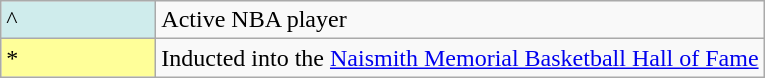<table class="wikitable">
<tr>
<td style="background-color:#CFECEC; width:6em">^</td>
<td>Active NBA player</td>
</tr>
<tr>
<td style="background-color:#FFFF99; width:6em">*</td>
<td>Inducted into the <a href='#'>Naismith Memorial Basketball Hall of Fame</a></td>
</tr>
</table>
